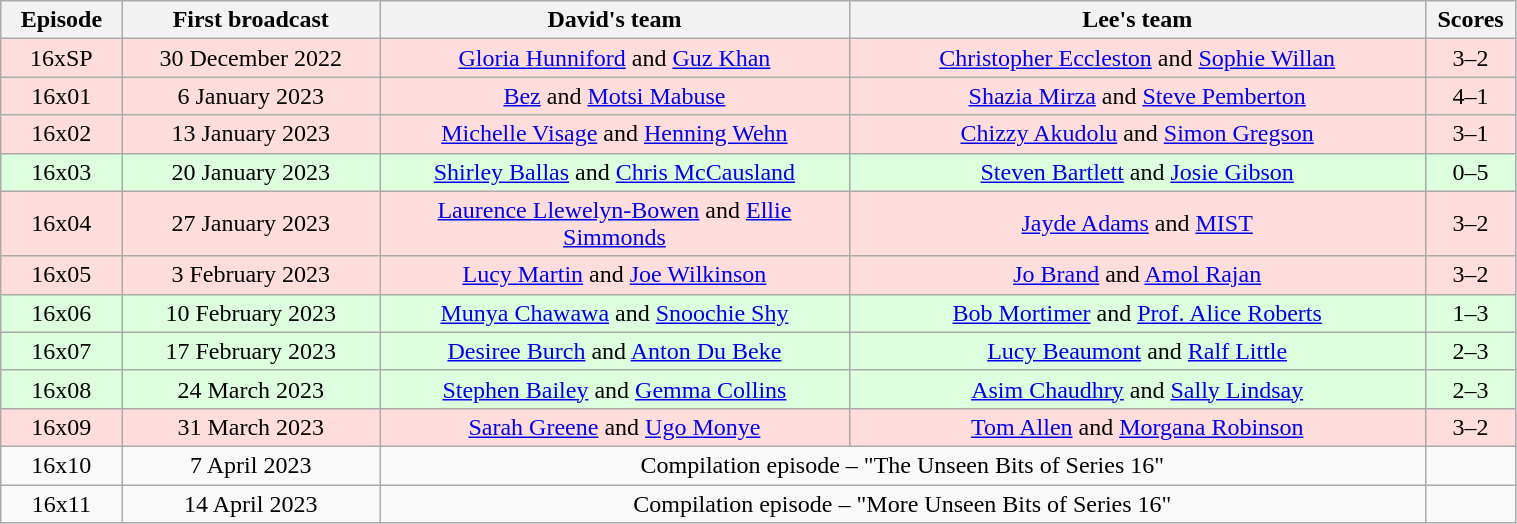<table class="wikitable"  style="width:80%; left:0 auto; text-align:center;">
<tr>
<th style="width:8%;">Episode</th>
<th style="width:17%;">First broadcast</th>
<th style="width:31%;">David's team</th>
<th style="width:38%;">Lee's team</th>
<th style="width:6%;">Scores</th>
</tr>
<tr style="background:#fdd;">
<td>16xSP</td>
<td>30 December 2022</td>
<td><a href='#'>Gloria Hunniford</a> and <a href='#'>Guz Khan</a></td>
<td><a href='#'>Christopher Eccleston</a> and <a href='#'>Sophie Willan</a></td>
<td>3–2</td>
</tr>
<tr style="background:#fdd;">
<td>16x01</td>
<td>6 January 2023</td>
<td><a href='#'>Bez</a> and <a href='#'>Motsi Mabuse</a></td>
<td><a href='#'>Shazia Mirza</a> and <a href='#'>Steve Pemberton</a></td>
<td>4–1</td>
</tr>
<tr style="background:#fdd;">
<td>16x02</td>
<td>13 January 2023</td>
<td><a href='#'>Michelle Visage</a> and <a href='#'>Henning Wehn</a></td>
<td><a href='#'>Chizzy Akudolu</a> and <a href='#'>Simon Gregson</a></td>
<td>3–1</td>
</tr>
<tr style="background:#dfd;">
<td>16x03</td>
<td>20 January 2023</td>
<td><a href='#'>Shirley Ballas</a> and <a href='#'>Chris McCausland</a></td>
<td><a href='#'>Steven Bartlett</a> and <a href='#'>Josie Gibson</a></td>
<td>0–5</td>
</tr>
<tr style="background:#fdd;">
<td>16x04</td>
<td>27 January 2023</td>
<td><a href='#'>Laurence Llewelyn-Bowen</a> and <a href='#'>Ellie Simmonds</a></td>
<td><a href='#'>Jayde Adams</a> and <a href='#'>MIST</a></td>
<td>3–2</td>
</tr>
<tr style="background:#fdd;">
<td>16x05</td>
<td>3 February 2023</td>
<td><a href='#'>Lucy Martin</a> and <a href='#'>Joe Wilkinson</a></td>
<td><a href='#'>Jo Brand</a> and <a href='#'>Amol Rajan</a></td>
<td>3–2</td>
</tr>
<tr style="background:#dfd;">
<td>16x06</td>
<td>10 February 2023</td>
<td><a href='#'>Munya Chawawa</a> and <a href='#'>Snoochie Shy</a></td>
<td><a href='#'>Bob Mortimer</a> and <a href='#'>Prof. Alice Roberts</a></td>
<td>1–3</td>
</tr>
<tr style="background:#dfd;">
<td>16x07</td>
<td>17 February 2023</td>
<td><a href='#'>Desiree Burch</a> and <a href='#'>Anton Du Beke</a></td>
<td><a href='#'>Lucy Beaumont</a> and <a href='#'>Ralf Little</a></td>
<td>2–3</td>
</tr>
<tr style="background:#dfd;">
<td>16x08</td>
<td>24 March 2023</td>
<td><a href='#'>Stephen Bailey</a> and <a href='#'>Gemma Collins</a></td>
<td><a href='#'>Asim Chaudhry</a> and <a href='#'>Sally Lindsay</a></td>
<td>2–3</td>
</tr>
<tr style="background:#fdd;">
<td>16x09</td>
<td>31 March 2023</td>
<td><a href='#'>Sarah Greene</a> and <a href='#'>Ugo Monye</a></td>
<td><a href='#'>Tom Allen</a> and <a href='#'>Morgana Robinson</a></td>
<td>3–2</td>
</tr>
<tr>
<td>16x10</td>
<td>7 April 2023</td>
<td colspan="2">Compilation episode – "The Unseen Bits of Series 16"</td>
<td></td>
</tr>
<tr>
<td>16x11</td>
<td>14 April 2023</td>
<td colspan="2">Compilation episode – "More Unseen Bits of Series 16"</td>
<td></td>
</tr>
</table>
